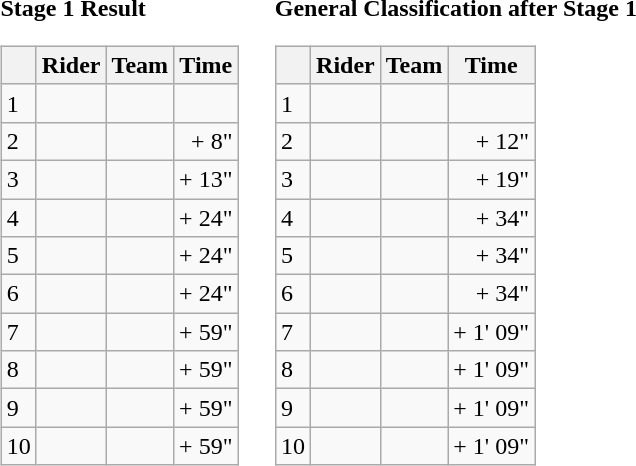<table>
<tr>
<td><strong>Stage 1 Result</strong><br><table class="wikitable">
<tr>
<th></th>
<th>Rider</th>
<th>Team</th>
<th>Time</th>
</tr>
<tr>
<td>1</td>
<td></td>
<td></td>
<td align="right"></td>
</tr>
<tr>
<td>2</td>
<td></td>
<td></td>
<td align="right">+ 8"</td>
</tr>
<tr>
<td>3</td>
<td></td>
<td></td>
<td align="right">+ 13"</td>
</tr>
<tr>
<td>4</td>
<td></td>
<td></td>
<td align="right">+ 24"</td>
</tr>
<tr>
<td>5</td>
<td></td>
<td></td>
<td align="right">+ 24"</td>
</tr>
<tr>
<td>6</td>
<td></td>
<td></td>
<td align="right">+ 24"</td>
</tr>
<tr>
<td>7</td>
<td></td>
<td></td>
<td align="right">+ 59"</td>
</tr>
<tr>
<td>8</td>
<td></td>
<td></td>
<td align="right">+ 59"</td>
</tr>
<tr>
<td>9</td>
<td></td>
<td></td>
<td align="right">+ 59"</td>
</tr>
<tr>
<td>10</td>
<td></td>
<td></td>
<td align="right">+ 59"</td>
</tr>
</table>
</td>
<td></td>
<td><strong>General Classification after Stage 1</strong><br><table class="wikitable">
<tr>
<th></th>
<th>Rider</th>
<th>Team</th>
<th>Time</th>
</tr>
<tr>
<td>1</td>
<td>  </td>
<td></td>
<td align="right"></td>
</tr>
<tr>
<td>2</td>
<td> </td>
<td></td>
<td align="right">+ 12"</td>
</tr>
<tr>
<td>3</td>
<td> </td>
<td></td>
<td align="right">+ 19"</td>
</tr>
<tr>
<td>4</td>
<td></td>
<td></td>
<td align="right">+ 34"</td>
</tr>
<tr>
<td>5</td>
<td></td>
<td></td>
<td align="right">+ 34"</td>
</tr>
<tr>
<td>6</td>
<td></td>
<td></td>
<td align="right">+ 34"</td>
</tr>
<tr>
<td>7</td>
<td></td>
<td></td>
<td align="right">+ 1' 09"</td>
</tr>
<tr>
<td>8</td>
<td></td>
<td></td>
<td align="right">+ 1' 09"</td>
</tr>
<tr>
<td>9</td>
<td></td>
<td></td>
<td align="right">+ 1' 09"</td>
</tr>
<tr>
<td>10</td>
<td></td>
<td></td>
<td align="right">+ 1' 09"</td>
</tr>
</table>
</td>
</tr>
</table>
